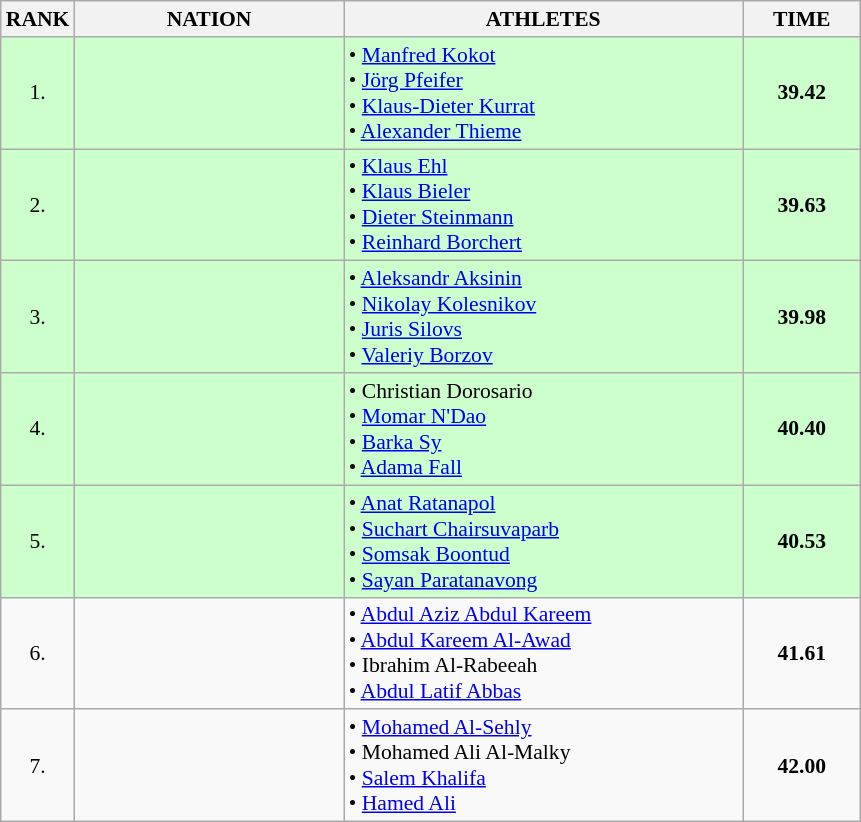<table class="wikitable" style="border-collapse: collapse; font-size: 90%;">
<tr>
<th>RANK</th>
<th style="width: 12em">NATION</th>
<th style="width: 18em">ATHLETES</th>
<th style="width: 5em">TIME</th>
</tr>
<tr style="background:#ccffcc;">
<td align="center">1.</td>
<td align="center"></td>
<td>• <a href='#'>Manfred Kokot</a><br>• <a href='#'>Jörg Pfeifer</a><br>• <a href='#'>Klaus-Dieter Kurrat</a><br>• <a href='#'>Alexander Thieme</a></td>
<td align="center"><strong>39.42</strong></td>
</tr>
<tr style="background:#ccffcc;">
<td align="center">2.</td>
<td align="center"></td>
<td>• <a href='#'>Klaus Ehl</a><br>• <a href='#'>Klaus Bieler</a><br>• <a href='#'>Dieter Steinmann</a><br>• <a href='#'>Reinhard Borchert</a></td>
<td align="center"><strong>39.63</strong></td>
</tr>
<tr style="background:#ccffcc;">
<td align="center">3.</td>
<td align="center"></td>
<td>• <a href='#'>Aleksandr Aksinin</a><br>• <a href='#'>Nikolay Kolesnikov</a><br>• <a href='#'>Juris Silovs</a><br>• <a href='#'>Valeriy Borzov</a></td>
<td align="center"><strong>39.98</strong></td>
</tr>
<tr style="background:#ccffcc;">
<td align="center">4.</td>
<td align="center"></td>
<td>• Christian Dorosario<br>• <a href='#'>Momar N'Dao</a><br>• <a href='#'>Barka Sy</a><br>• <a href='#'>Adama Fall</a></td>
<td align="center"><strong>40.40</strong></td>
</tr>
<tr style="background:#ccffcc;">
<td align="center">5.</td>
<td align="center"></td>
<td>• <a href='#'>Anat Ratanapol</a><br>• <a href='#'>Suchart Chairsuvaparb</a><br>• <a href='#'>Somsak Boontud</a><br>• <a href='#'>Sayan Paratanavong</a></td>
<td align="center"><strong>40.53</strong></td>
</tr>
<tr>
<td align="center">6.</td>
<td align="center"></td>
<td>• <a href='#'>Abdul Aziz Abdul Kareem</a><br>• <a href='#'>Abdul Kareem Al-Awad</a><br>• Ibrahim Al-Rabeeah<br>• <a href='#'>Abdul Latif Abbas</a></td>
<td align="center"><strong>41.61</strong></td>
</tr>
<tr>
<td align="center">7.</td>
<td align="center"></td>
<td>• <a href='#'>Mohamed Al-Sehly</a><br>• Mohamed Ali Al-Malky<br>• <a href='#'>Salem Khalifa</a><br>• <a href='#'>Hamed Ali</a></td>
<td align="center"><strong>42.00</strong></td>
</tr>
</table>
